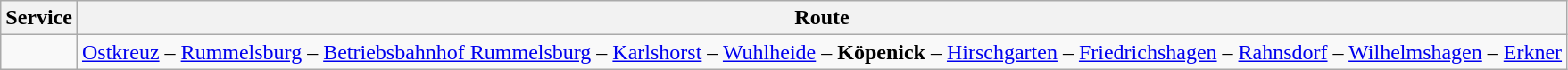<table class="wikitable vatop">
<tr>
<th>Service</th>
<th>Route</th>
</tr>
<tr>
<td></td>
<td><a href='#'>Ostkreuz</a> – <a href='#'>Rummelsburg</a> – <a href='#'>Betriebsbahnhof Rummelsburg</a> – <a href='#'>Karlshorst</a> – <a href='#'>Wuhlheide</a> – <strong>Köpenick</strong> – <a href='#'>Hirschgarten</a> – <a href='#'>Friedrichshagen</a> – <a href='#'>Rahnsdorf</a> – <a href='#'>Wilhelmshagen</a> – <a href='#'>Erkner</a></td>
</tr>
</table>
